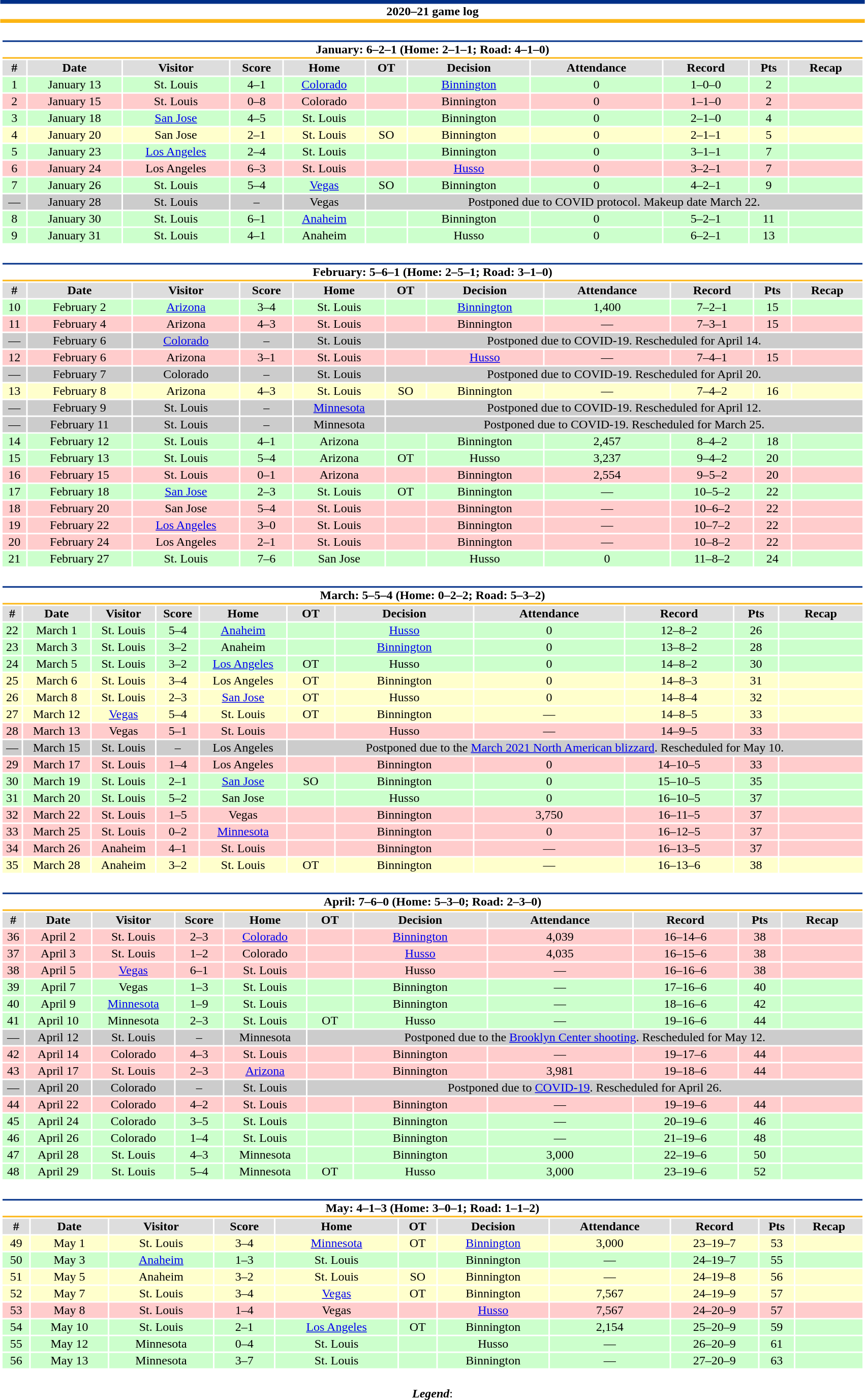<table class="toccolours" style="width:90%; clear:both; margin:1.5em auto; text-align:center;">
<tr>
<th colspan="11" style="background:#FFFFFF; border-top:#002F87 5px solid; border-bottom:#FCB514 5px solid;">2020–21 game log</th>
</tr>
<tr>
<td colspan="11"><br><table class="toccolours collapsible collapsed" style="width:100%;">
<tr>
<th colspan="11" style="background:#FFFFFF; border-top:#002F87 2px solid; border-bottom:#FCB514 2px solid;">January: 6–2–1 (Home: 2–1–1; Road: 4–1–0)</th>
</tr>
<tr style="background:#ddd;">
<th>#</th>
<th>Date</th>
<th>Visitor</th>
<th>Score</th>
<th>Home</th>
<th>OT</th>
<th>Decision</th>
<th>Attendance</th>
<th>Record</th>
<th>Pts</th>
<th>Recap</th>
</tr>
<tr style="background:#cfc;">
<td>1</td>
<td>January 13</td>
<td>St. Louis</td>
<td>4–1</td>
<td><a href='#'>Colorado</a></td>
<td></td>
<td><a href='#'>Binnington</a></td>
<td>0</td>
<td>1–0–0</td>
<td>2</td>
<td></td>
</tr>
<tr style="background:#fcc;">
<td>2</td>
<td>January 15</td>
<td>St. Louis</td>
<td>0–8</td>
<td>Colorado</td>
<td></td>
<td>Binnington</td>
<td>0</td>
<td>1–1–0</td>
<td>2</td>
<td></td>
</tr>
<tr style="background:#cfc;">
<td>3</td>
<td>January 18</td>
<td><a href='#'>San Jose</a></td>
<td>4–5</td>
<td>St. Louis</td>
<td></td>
<td>Binnington</td>
<td>0</td>
<td>2–1–0</td>
<td>4</td>
<td></td>
</tr>
<tr style="background:#ffc;">
<td>4</td>
<td>January 20</td>
<td>San Jose</td>
<td>2–1</td>
<td>St. Louis</td>
<td>SO</td>
<td>Binnington</td>
<td>0</td>
<td>2–1–1</td>
<td>5</td>
<td></td>
</tr>
<tr style="background:#cfc;">
<td>5</td>
<td>January 23</td>
<td><a href='#'>Los Angeles</a></td>
<td>2–4</td>
<td>St. Louis</td>
<td></td>
<td>Binnington</td>
<td>0</td>
<td>3–1–1</td>
<td>7</td>
<td></td>
</tr>
<tr style="background:#fcc;">
<td>6</td>
<td>January 24</td>
<td>Los Angeles</td>
<td>6–3</td>
<td>St. Louis</td>
<td></td>
<td><a href='#'>Husso</a></td>
<td>0</td>
<td>3–2–1</td>
<td>7</td>
<td></td>
</tr>
<tr style="background:#cfc;">
<td>7</td>
<td>January 26</td>
<td>St. Louis</td>
<td>5–4</td>
<td><a href='#'>Vegas</a></td>
<td>SO</td>
<td>Binnington</td>
<td>0</td>
<td>4–2–1</td>
<td>9</td>
<td></td>
</tr>
<tr style="background:#ccc;">
<td>—</td>
<td>January 28</td>
<td>St. Louis</td>
<td>–</td>
<td>Vegas</td>
<td colspan="6">Postponed due to COVID protocol. Makeup date March 22.</td>
</tr>
<tr style="background:#cfc;">
<td>8</td>
<td>January 30</td>
<td>St. Louis</td>
<td>6–1</td>
<td><a href='#'>Anaheim</a></td>
<td></td>
<td>Binnington</td>
<td>0</td>
<td>5–2–1</td>
<td>11</td>
<td></td>
</tr>
<tr style="background:#cfc;">
<td>9</td>
<td>January 31</td>
<td>St. Louis</td>
<td>4–1</td>
<td>Anaheim</td>
<td></td>
<td>Husso</td>
<td>0</td>
<td>6–2–1</td>
<td>13</td>
<td></td>
</tr>
</table>
</td>
</tr>
<tr>
<td colspan="11"><br><table class="toccolours collapsible collapsed" style="width:100%;">
<tr>
<th colspan="11" style="background:#FFFFFF; border-top:#002F87 2px solid; border-bottom:#FCB514 2px solid;">February: 5–6–1 (Home: 2–5–1; Road: 3–1–0)</th>
</tr>
<tr style="background:#ddd;">
<th>#</th>
<th>Date</th>
<th>Visitor</th>
<th>Score</th>
<th>Home</th>
<th>OT</th>
<th>Decision</th>
<th>Attendance</th>
<th>Record</th>
<th>Pts</th>
<th>Recap</th>
</tr>
<tr style="background:#cfc;">
<td>10</td>
<td>February 2</td>
<td><a href='#'>Arizona</a></td>
<td>3–4</td>
<td>St. Louis</td>
<td></td>
<td><a href='#'>Binnington</a></td>
<td>1,400</td>
<td>7–2–1</td>
<td>15</td>
<td></td>
</tr>
<tr style="background:#fcc;">
<td>11</td>
<td>February 4</td>
<td>Arizona</td>
<td>4–3</td>
<td>St. Louis</td>
<td></td>
<td>Binnington</td>
<td>—</td>
<td>7–3–1</td>
<td>15</td>
<td></td>
</tr>
<tr style="background:#ccc;">
<td>—</td>
<td>February 6</td>
<td><a href='#'>Colorado</a></td>
<td>–</td>
<td>St. Louis</td>
<td colspan="6">Postponed due to COVID-19. Rescheduled for April 14.</td>
</tr>
<tr style="background:#fcc;">
<td>12</td>
<td>February 6</td>
<td>Arizona</td>
<td>3–1</td>
<td>St. Louis</td>
<td></td>
<td><a href='#'>Husso</a></td>
<td>—</td>
<td>7–4–1</td>
<td>15</td>
<td></td>
</tr>
<tr style="background:#ccc;">
<td>—</td>
<td>February 7</td>
<td>Colorado</td>
<td>–</td>
<td>St. Louis</td>
<td colspan="6">Postponed due to COVID-19. Rescheduled for April 20.</td>
</tr>
<tr style="background:#ffc;">
<td>13</td>
<td>February 8</td>
<td>Arizona</td>
<td>4–3</td>
<td>St. Louis</td>
<td>SO</td>
<td>Binnington</td>
<td>—</td>
<td>7–4–2</td>
<td>16</td>
<td></td>
</tr>
<tr style="background:#ccc;">
<td>—</td>
<td>February 9</td>
<td>St. Louis</td>
<td>–</td>
<td><a href='#'>Minnesota</a></td>
<td colspan="6">Postponed due to COVID-19. Rescheduled for April 12.</td>
</tr>
<tr style="background:#ccc;">
<td>—</td>
<td>February 11</td>
<td>St. Louis</td>
<td>–</td>
<td>Minnesota</td>
<td colspan="6">Postponed due to COVID-19. Rescheduled for March 25.</td>
</tr>
<tr style="background:#cfc;">
<td>14</td>
<td>February 12</td>
<td>St. Louis</td>
<td>4–1</td>
<td>Arizona</td>
<td></td>
<td>Binnington</td>
<td>2,457</td>
<td>8–4–2</td>
<td>18</td>
<td></td>
</tr>
<tr style="background:#cfc;">
<td>15</td>
<td>February 13</td>
<td>St. Louis</td>
<td>5–4</td>
<td>Arizona</td>
<td>OT</td>
<td>Husso</td>
<td>3,237</td>
<td>9–4–2</td>
<td>20</td>
<td></td>
</tr>
<tr style="background:#fcc;">
<td>16</td>
<td>February 15</td>
<td>St. Louis</td>
<td>0–1</td>
<td>Arizona</td>
<td></td>
<td>Binnington</td>
<td>2,554</td>
<td>9–5–2</td>
<td>20</td>
<td></td>
</tr>
<tr style="background:#cfc;">
<td>17</td>
<td>February 18</td>
<td><a href='#'>San Jose</a></td>
<td>2–3</td>
<td>St. Louis</td>
<td>OT</td>
<td>Binnington</td>
<td>—</td>
<td>10–5–2</td>
<td>22</td>
<td></td>
</tr>
<tr style="background:#fcc;">
<td>18</td>
<td>February 20</td>
<td>San Jose</td>
<td>5–4</td>
<td>St. Louis</td>
<td></td>
<td>Binnington</td>
<td>—</td>
<td>10–6–2</td>
<td>22</td>
<td></td>
</tr>
<tr style="background:#fcc;">
<td>19</td>
<td>February 22</td>
<td><a href='#'>Los Angeles</a></td>
<td>3–0</td>
<td>St. Louis</td>
<td></td>
<td>Binnington</td>
<td>—</td>
<td>10–7–2</td>
<td>22</td>
<td></td>
</tr>
<tr style="background:#fcc;">
<td>20</td>
<td>February 24</td>
<td>Los Angeles</td>
<td>2–1</td>
<td>St. Louis</td>
<td></td>
<td>Binnington</td>
<td>—</td>
<td>10–8–2</td>
<td>22</td>
<td></td>
</tr>
<tr style="background:#cfc;">
<td>21</td>
<td>February 27</td>
<td>St. Louis</td>
<td>7–6</td>
<td>San Jose</td>
<td></td>
<td>Husso</td>
<td>0</td>
<td>11–8–2</td>
<td>24</td>
<td></td>
</tr>
</table>
</td>
</tr>
<tr>
<td colspan="11"><br><table class="toccolours collapsible collapsed" style="width:100%;">
<tr>
<th colspan="11" style="background:#FFFFFF; border-top:#002F87 2px solid; border-bottom:#FCB514 2px solid;">March: 5–5–4 (Home: 0–2–2; Road: 5–3–2)</th>
</tr>
<tr style="background:#ddd;">
<th>#</th>
<th>Date</th>
<th>Visitor</th>
<th>Score</th>
<th>Home</th>
<th>OT</th>
<th>Decision</th>
<th>Attendance</th>
<th>Record</th>
<th>Pts</th>
<th>Recap</th>
</tr>
<tr style="background:#cfc;">
<td>22</td>
<td>March 1</td>
<td>St. Louis</td>
<td>5–4</td>
<td><a href='#'>Anaheim</a></td>
<td></td>
<td><a href='#'>Husso</a></td>
<td>0</td>
<td>12–8–2</td>
<td>26</td>
<td></td>
</tr>
<tr style="background:#cfc;">
<td>23</td>
<td>March 3</td>
<td>St. Louis</td>
<td>3–2</td>
<td>Anaheim</td>
<td></td>
<td><a href='#'>Binnington</a></td>
<td>0</td>
<td>13–8–2</td>
<td>28</td>
<td></td>
</tr>
<tr style="background:#cfc;">
<td>24</td>
<td>March 5</td>
<td>St. Louis</td>
<td>3–2</td>
<td><a href='#'>Los Angeles</a></td>
<td>OT</td>
<td>Husso</td>
<td>0</td>
<td>14–8–2</td>
<td>30</td>
<td></td>
</tr>
<tr style="background:#ffc;">
<td>25</td>
<td>March 6</td>
<td>St. Louis</td>
<td>3–4</td>
<td>Los Angeles</td>
<td>OT</td>
<td>Binnington</td>
<td>0</td>
<td>14–8–3</td>
<td>31</td>
<td></td>
</tr>
<tr style="background:#ffc;">
<td>26</td>
<td>March 8</td>
<td>St. Louis</td>
<td>2–3</td>
<td><a href='#'>San Jose</a></td>
<td>OT</td>
<td>Husso</td>
<td>0</td>
<td>14–8–4</td>
<td>32</td>
<td></td>
</tr>
<tr style="background:#ffc;">
<td>27</td>
<td>March 12</td>
<td><a href='#'>Vegas</a></td>
<td>5–4</td>
<td>St. Louis</td>
<td>OT</td>
<td>Binnington</td>
<td>—</td>
<td>14–8–5</td>
<td>33</td>
<td></td>
</tr>
<tr style="background:#fcc;">
<td>28</td>
<td>March 13</td>
<td>Vegas</td>
<td>5–1</td>
<td>St. Louis</td>
<td></td>
<td>Husso</td>
<td>—</td>
<td>14–9–5</td>
<td>33</td>
<td></td>
</tr>
<tr style="background:#ccc;">
<td>—</td>
<td>March 15</td>
<td>St. Louis</td>
<td>–</td>
<td>Los Angeles</td>
<td colspan="6">Postponed due to the <a href='#'>March 2021 North American blizzard</a>. Rescheduled for May 10.</td>
</tr>
<tr style="background:#fcc;">
<td>29</td>
<td>March 17</td>
<td>St. Louis</td>
<td>1–4</td>
<td>Los Angeles</td>
<td></td>
<td>Binnington</td>
<td>0</td>
<td>14–10–5</td>
<td>33</td>
<td></td>
</tr>
<tr style="background:#cfc;">
<td>30</td>
<td>March 19</td>
<td>St. Louis</td>
<td>2–1</td>
<td><a href='#'>San Jose</a></td>
<td>SO</td>
<td>Binnington</td>
<td>0</td>
<td>15–10–5</td>
<td>35</td>
<td></td>
</tr>
<tr style="background:#cfc;">
<td>31</td>
<td>March 20</td>
<td>St. Louis</td>
<td>5–2</td>
<td>San Jose</td>
<td></td>
<td>Husso</td>
<td>0</td>
<td>16–10–5</td>
<td>37</td>
<td></td>
</tr>
<tr style="background:#fcc;">
<td>32</td>
<td>March 22</td>
<td>St. Louis</td>
<td>1–5</td>
<td>Vegas</td>
<td></td>
<td>Binnington</td>
<td>3,750</td>
<td>16–11–5</td>
<td>37</td>
<td></td>
</tr>
<tr style="background:#fcc;">
<td>33</td>
<td>March 25</td>
<td>St. Louis</td>
<td>0–2</td>
<td><a href='#'>Minnesota</a></td>
<td></td>
<td>Binnington</td>
<td>0</td>
<td>16–12–5</td>
<td>37</td>
<td></td>
</tr>
<tr style="background:#fcc;">
<td>34</td>
<td>March 26</td>
<td>Anaheim</td>
<td>4–1</td>
<td>St. Louis</td>
<td></td>
<td>Binnington</td>
<td>—</td>
<td>16–13–5</td>
<td>37</td>
<td></td>
</tr>
<tr style="background:#ffc;">
<td>35</td>
<td>March 28</td>
<td>Anaheim</td>
<td>3–2</td>
<td>St. Louis</td>
<td>OT</td>
<td>Binnington</td>
<td>—</td>
<td>16–13–6</td>
<td>38</td>
<td></td>
</tr>
</table>
</td>
</tr>
<tr>
<td colspan="11"><br><table class="toccolours collapsible collapsed" style="width:100%;">
<tr>
<th colspan="11" style="background:#FFFFFF; border-top:#002F87 2px solid; border-bottom:#FCB514 2px solid;">April: 7–6–0 (Home: 5–3–0; Road: 2–3–0)</th>
</tr>
<tr style="background:#ddd;">
<th>#</th>
<th>Date</th>
<th>Visitor</th>
<th>Score</th>
<th>Home</th>
<th>OT</th>
<th>Decision</th>
<th>Attendance</th>
<th>Record</th>
<th>Pts</th>
<th>Recap</th>
</tr>
<tr style="background:#fcc;">
<td>36</td>
<td>April 2</td>
<td>St. Louis</td>
<td>2–3</td>
<td><a href='#'>Colorado</a></td>
<td></td>
<td><a href='#'>Binnington</a></td>
<td>4,039</td>
<td>16–14–6</td>
<td>38</td>
<td></td>
</tr>
<tr style="background:#fcc;">
<td>37</td>
<td>April 3</td>
<td>St. Louis</td>
<td>1–2</td>
<td>Colorado</td>
<td></td>
<td><a href='#'>Husso</a></td>
<td>4,035</td>
<td>16–15–6</td>
<td>38</td>
<td></td>
</tr>
<tr style="background:#fcc;">
<td>38</td>
<td>April 5</td>
<td><a href='#'>Vegas</a></td>
<td>6–1</td>
<td>St. Louis</td>
<td></td>
<td>Husso</td>
<td>—</td>
<td>16–16–6</td>
<td>38</td>
<td></td>
</tr>
<tr style="background:#cfc;">
<td>39</td>
<td>April 7</td>
<td>Vegas</td>
<td>1–3</td>
<td>St. Louis</td>
<td></td>
<td>Binnington</td>
<td>—</td>
<td>17–16–6</td>
<td>40</td>
<td></td>
</tr>
<tr style="background:#cfc;">
<td>40</td>
<td>April 9</td>
<td><a href='#'>Minnesota</a></td>
<td>1–9</td>
<td>St. Louis</td>
<td></td>
<td>Binnington</td>
<td>—</td>
<td>18–16–6</td>
<td>42</td>
<td></td>
</tr>
<tr style="background:#cfc;">
<td>41</td>
<td>April 10</td>
<td>Minnesota</td>
<td>2–3</td>
<td>St. Louis</td>
<td>OT</td>
<td>Husso</td>
<td>—</td>
<td>19–16–6</td>
<td>44</td>
<td></td>
</tr>
<tr style="background:#ccc;">
<td>—</td>
<td>April 12</td>
<td>St. Louis</td>
<td>–</td>
<td>Minnesota</td>
<td colspan="6">Postponed due to the <a href='#'>Brooklyn Center shooting</a>. Rescheduled for May 12.</td>
</tr>
<tr style="background:#fcc;">
<td>42</td>
<td>April 14</td>
<td>Colorado</td>
<td>4–3</td>
<td>St. Louis</td>
<td></td>
<td>Binnington</td>
<td>—</td>
<td>19–17–6</td>
<td>44</td>
<td></td>
</tr>
<tr style="background:#fcc;">
<td>43</td>
<td>April 17</td>
<td>St. Louis</td>
<td>2–3</td>
<td><a href='#'>Arizona</a></td>
<td></td>
<td>Binnington</td>
<td>3,981</td>
<td>19–18–6</td>
<td>44</td>
<td></td>
</tr>
<tr style="background:#ccc;">
<td>—</td>
<td>April 20</td>
<td>Colorado</td>
<td>–</td>
<td>St. Louis</td>
<td colspan="6">Postponed due to <a href='#'>COVID-19</a>. Rescheduled for April 26.</td>
</tr>
<tr style="background:#fcc;">
<td>44</td>
<td>April 22</td>
<td>Colorado</td>
<td>4–2</td>
<td>St. Louis</td>
<td></td>
<td>Binnington</td>
<td>—</td>
<td>19–19–6</td>
<td>44</td>
<td></td>
</tr>
<tr style="background:#cfc;">
<td>45</td>
<td>April 24</td>
<td>Colorado</td>
<td>3–5</td>
<td>St. Louis</td>
<td></td>
<td>Binnington</td>
<td>—</td>
<td>20–19–6</td>
<td>46</td>
<td></td>
</tr>
<tr style="background:#cfc;">
<td>46</td>
<td>April 26</td>
<td>Colorado</td>
<td>1–4</td>
<td>St. Louis</td>
<td></td>
<td>Binnington</td>
<td>—</td>
<td>21–19–6</td>
<td>48</td>
<td></td>
</tr>
<tr style="background:#cfc;">
<td>47</td>
<td>April 28</td>
<td>St. Louis</td>
<td>4–3</td>
<td>Minnesota</td>
<td></td>
<td>Binnington</td>
<td>3,000</td>
<td>22–19–6</td>
<td>50</td>
<td></td>
</tr>
<tr style="background:#cfc;">
<td>48</td>
<td>April 29</td>
<td>St. Louis</td>
<td>5–4</td>
<td>Minnesota</td>
<td>OT</td>
<td>Husso</td>
<td>3,000</td>
<td>23–19–6</td>
<td>52</td>
<td></td>
</tr>
</table>
</td>
</tr>
<tr>
<td colspan="11"><br><table class="toccolours collapsible collapsed" style="width:100%;">
<tr>
<th colspan="11" style="background:#FFFFFF; border-top:#002F87 2px solid; border-bottom:#FCB514 2px solid;">May: 4–1–3 (Home: 3–0–1; Road: 1–1–2)</th>
</tr>
<tr style="background:#ddd;">
<th>#</th>
<th>Date</th>
<th>Visitor</th>
<th>Score</th>
<th>Home</th>
<th>OT</th>
<th>Decision</th>
<th>Attendance</th>
<th>Record</th>
<th>Pts</th>
<th>Recap</th>
</tr>
<tr style="background:#ffc;">
<td>49</td>
<td>May 1</td>
<td>St. Louis</td>
<td>3–4</td>
<td><a href='#'>Minnesota</a></td>
<td>OT</td>
<td><a href='#'>Binnington</a></td>
<td>3,000</td>
<td>23–19–7</td>
<td>53</td>
<td></td>
</tr>
<tr style="background:#cfc;">
<td>50</td>
<td>May 3</td>
<td><a href='#'>Anaheim</a></td>
<td>1–3</td>
<td>St. Louis</td>
<td></td>
<td>Binnington</td>
<td>—</td>
<td>24–19–7</td>
<td>55</td>
<td></td>
</tr>
<tr style="background:#ffc;">
<td>51</td>
<td>May 5</td>
<td>Anaheim</td>
<td>3–2</td>
<td>St. Louis</td>
<td>SO</td>
<td>Binnington</td>
<td>—</td>
<td>24–19–8</td>
<td>56</td>
<td></td>
</tr>
<tr style="background:#ffc;">
<td>52</td>
<td>May 7</td>
<td>St. Louis</td>
<td>3–4</td>
<td><a href='#'>Vegas</a></td>
<td>OT</td>
<td>Binnington</td>
<td>7,567</td>
<td>24–19–9</td>
<td>57</td>
<td></td>
</tr>
<tr style="background:#fcc;">
<td>53</td>
<td>May 8</td>
<td>St. Louis</td>
<td>1–4</td>
<td>Vegas</td>
<td></td>
<td><a href='#'>Husso</a></td>
<td>7,567</td>
<td>24–20–9</td>
<td>57</td>
<td></td>
</tr>
<tr style="background:#cfc;">
<td>54</td>
<td>May 10</td>
<td>St. Louis</td>
<td>2–1</td>
<td><a href='#'>Los Angeles</a></td>
<td>OT</td>
<td>Binnington</td>
<td>2,154</td>
<td>25–20–9</td>
<td>59</td>
<td></td>
</tr>
<tr style="background:#cfc;">
<td>55</td>
<td>May 12</td>
<td>Minnesota</td>
<td>0–4</td>
<td>St. Louis</td>
<td></td>
<td>Husso</td>
<td>—</td>
<td>26–20–9</td>
<td>61</td>
<td></td>
</tr>
<tr style="background:#cfc;">
<td>56</td>
<td>May 13</td>
<td>Minnesota</td>
<td>3–7</td>
<td>St. Louis</td>
<td></td>
<td>Binnington</td>
<td>—</td>
<td>27–20–9</td>
<td>63</td>
<td></td>
</tr>
</table>
</td>
</tr>
<tr>
<td colspan="11" style="text-align:center;"><br><strong><em>Legend</em></strong>:



</td>
</tr>
</table>
